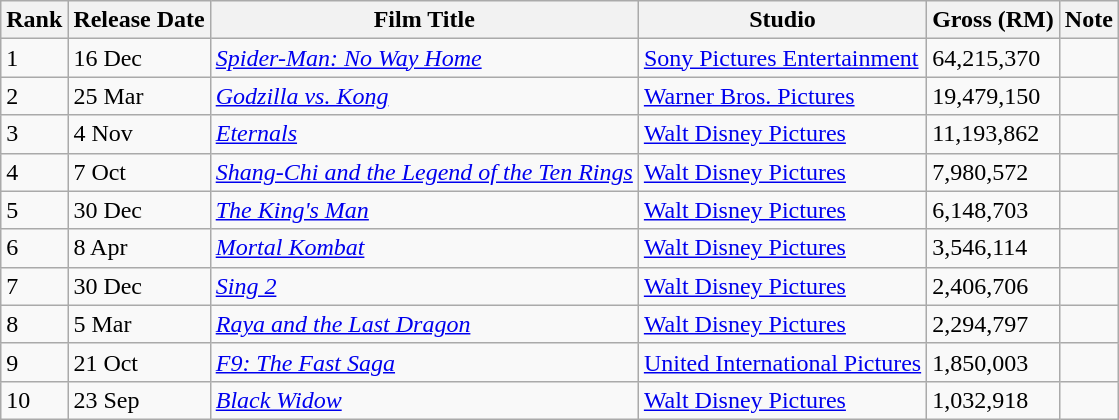<table class="wikitable">
<tr>
<th>Rank</th>
<th>Release Date</th>
<th>Film Title</th>
<th>Studio</th>
<th>Gross (RM)</th>
<th>Note</th>
</tr>
<tr>
<td>1</td>
<td>16 Dec</td>
<td><em><a href='#'>Spider-Man: No Way Home</a></em></td>
<td><a href='#'>Sony Pictures Entertainment</a></td>
<td>64,215,370</td>
<td></td>
</tr>
<tr>
<td>2</td>
<td>25 Mar</td>
<td><em><a href='#'>Godzilla vs. Kong</a></em></td>
<td><a href='#'>Warner Bros. Pictures</a></td>
<td>19,479,150</td>
<td></td>
</tr>
<tr>
<td>3</td>
<td>4 Nov</td>
<td><em><a href='#'>Eternals</a></em></td>
<td><a href='#'>Walt Disney Pictures</a></td>
<td>11,193,862</td>
<td></td>
</tr>
<tr>
<td>4</td>
<td>7 Oct</td>
<td><em><a href='#'>Shang-Chi and the Legend of the Ten Rings</a></em></td>
<td><a href='#'>Walt Disney Pictures</a></td>
<td>7,980,572</td>
<td></td>
</tr>
<tr>
<td>5</td>
<td>30 Dec</td>
<td><em><a href='#'>The King's Man</a></em></td>
<td><a href='#'>Walt Disney Pictures</a></td>
<td>6,148,703</td>
<td></td>
</tr>
<tr>
<td>6</td>
<td>8 Apr</td>
<td><em><a href='#'>Mortal Kombat</a></em></td>
<td><a href='#'>Walt Disney Pictures</a></td>
<td>3,546,114</td>
<td></td>
</tr>
<tr>
<td>7</td>
<td>30 Dec</td>
<td><em><a href='#'>Sing 2</a></em></td>
<td><a href='#'>Walt Disney Pictures</a></td>
<td>2,406,706</td>
<td></td>
</tr>
<tr>
<td>8</td>
<td>5 Mar</td>
<td><em><a href='#'>Raya and the Last Dragon</a></em></td>
<td><a href='#'>Walt Disney Pictures</a></td>
<td>2,294,797</td>
<td></td>
</tr>
<tr>
<td>9</td>
<td>21 Oct</td>
<td><em><a href='#'>F9: The Fast Saga</a></em></td>
<td><a href='#'>United International Pictures</a></td>
<td>1,850,003</td>
<td></td>
</tr>
<tr>
<td>10</td>
<td>23 Sep</td>
<td><em><a href='#'>Black Widow</a></em></td>
<td><a href='#'>Walt Disney Pictures</a></td>
<td>1,032,918</td>
<td></td>
</tr>
</table>
